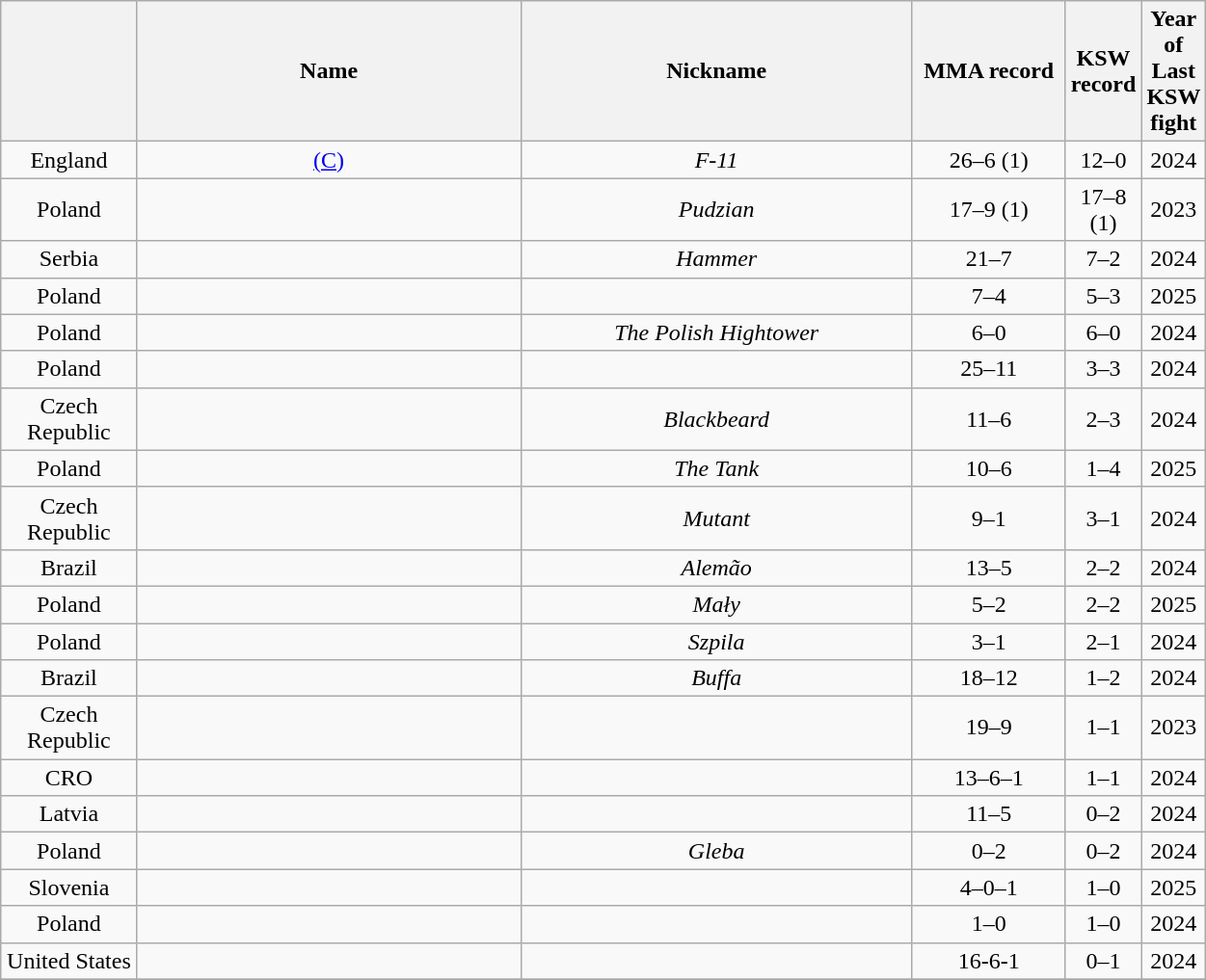<table class="wikitable sortable" width="66%" style="text-align:center;">
<tr>
<th width=12%></th>
<th width=37%>Name</th>
<th width=37%>Nickname</th>
<th width=20%>MMA record</th>
<th width=10%>KSW record</th>
<th width=10%>Year of Last KSW fight</th>
</tr>
<tr style="display:none;">
<td>!a</td>
<td>!a</td>
<td>!a</td>
<td>-9999</td>
</tr>
<tr>
<td><span>England</span></td>
<td> <a href='#'>(C)</a></td>
<td><em>F-11</em></td>
<td>26–6 (1)</td>
<td>12–0</td>
<td>2024</td>
</tr>
<tr>
<td><span>Poland</span></td>
<td></td>
<td><em>Pudzian</em></td>
<td>17–9 (1)</td>
<td>17–8 (1)</td>
<td>2023</td>
</tr>
<tr>
<td><span>Serbia</span></td>
<td></td>
<td><em>Hammer</em></td>
<td>21–7</td>
<td>7–2</td>
<td>2024</td>
</tr>
<tr>
<td><span>Poland</span></td>
<td></td>
<td></td>
<td>7–4</td>
<td>5–3</td>
<td>2025</td>
</tr>
<tr>
<td><span>Poland</span></td>
<td></td>
<td><em>The Polish Hightower</em></td>
<td>6–0</td>
<td>6–0</td>
<td>2024</td>
</tr>
<tr>
<td><span>Poland</span></td>
<td></td>
<td></td>
<td>25–11</td>
<td>3–3</td>
<td>2024</td>
</tr>
<tr>
<td><span>Czech Republic</span></td>
<td></td>
<td><em>Blackbeard</em></td>
<td>11–6</td>
<td>2–3</td>
<td>2024</td>
</tr>
<tr>
<td><span>Poland</span></td>
<td></td>
<td><em>The Tank</em></td>
<td>10–6</td>
<td>1–4</td>
<td>2025</td>
</tr>
<tr>
<td><span>Czech Republic</span></td>
<td></td>
<td><em>Mutant</em></td>
<td>9–1</td>
<td>3–1</td>
<td>2024</td>
</tr>
<tr>
<td><span>Brazil</span></td>
<td></td>
<td><em>Alemão</em></td>
<td>13–5</td>
<td>2–2</td>
<td>2024</td>
</tr>
<tr>
<td><span>Poland</span></td>
<td></td>
<td><em>Mały</em></td>
<td>5–2</td>
<td>2–2</td>
<td>2025</td>
</tr>
<tr>
<td><span>Poland</span></td>
<td></td>
<td><em>Szpila</em></td>
<td>3–1</td>
<td>2–1</td>
<td>2024</td>
</tr>
<tr>
<td><span>Brazil</span></td>
<td></td>
<td><em>Buffa</em></td>
<td>18–12</td>
<td>1–2</td>
<td>2024</td>
</tr>
<tr>
<td><span>Czech Republic</span></td>
<td></td>
<td></td>
<td>19–9</td>
<td>1–1</td>
<td>2023</td>
</tr>
<tr>
<td><span>CRO</span></td>
<td></td>
<td></td>
<td>13–6–1</td>
<td>1–1</td>
<td>2024</td>
</tr>
<tr>
<td><span>Latvia</span></td>
<td></td>
<td></td>
<td>11–5</td>
<td>0–2</td>
<td>2024</td>
</tr>
<tr>
<td><span>Poland</span></td>
<td></td>
<td><em>Gleba</em></td>
<td>0–2</td>
<td>0–2</td>
<td>2024</td>
</tr>
<tr>
<td><span>Slovenia</span></td>
<td></td>
<td></td>
<td>4–0–1</td>
<td>1–0</td>
<td>2025</td>
</tr>
<tr>
<td><span>Poland</span></td>
<td></td>
<td></td>
<td>1–0</td>
<td>1–0</td>
<td>2024</td>
</tr>
<tr>
<td><span>United States</span></td>
<td></td>
<td></td>
<td>16-6-1</td>
<td>0–1</td>
<td>2024</td>
</tr>
<tr>
</tr>
</table>
